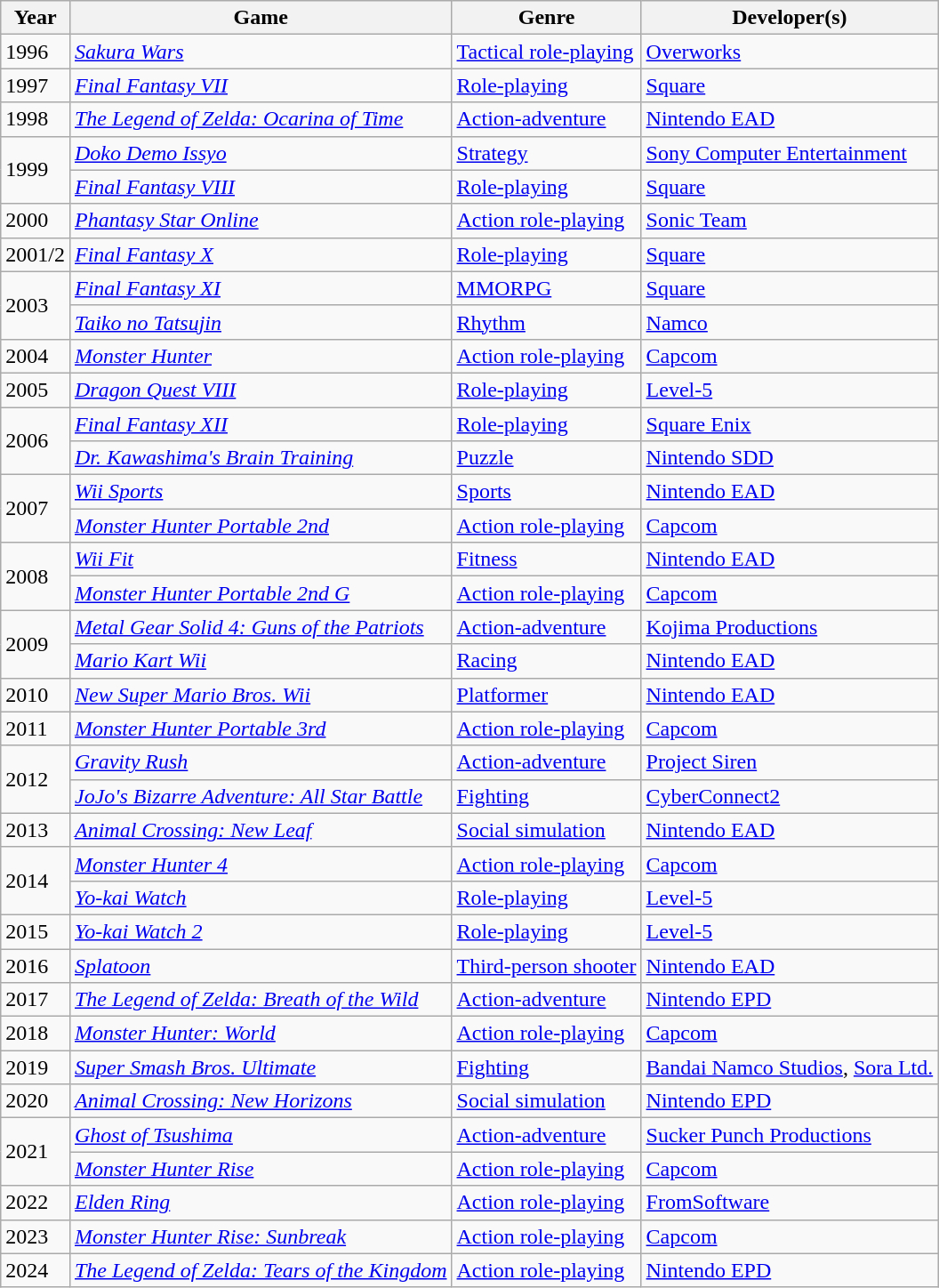<table class="wikitable">
<tr>
<th>Year</th>
<th>Game</th>
<th>Genre</th>
<th>Developer(s)</th>
</tr>
<tr>
<td>1996</td>
<td><em><a href='#'>Sakura Wars</a></em></td>
<td><a href='#'>Tactical role-playing</a></td>
<td><a href='#'>Overworks</a></td>
</tr>
<tr>
<td>1997</td>
<td><em><a href='#'>Final Fantasy VII</a></em></td>
<td><a href='#'>Role-playing</a></td>
<td><a href='#'>Square</a></td>
</tr>
<tr>
<td>1998</td>
<td><em><a href='#'>The Legend of Zelda: Ocarina of Time</a></em></td>
<td><a href='#'>Action-adventure</a></td>
<td><a href='#'>Nintendo EAD</a></td>
</tr>
<tr>
<td rowspan="2">1999</td>
<td><em><a href='#'>Doko Demo Issyo</a></em></td>
<td><a href='#'>Strategy</a></td>
<td><a href='#'>Sony Computer Entertainment</a></td>
</tr>
<tr>
<td><em><a href='#'>Final Fantasy VIII</a></em></td>
<td><a href='#'>Role-playing</a></td>
<td><a href='#'>Square</a></td>
</tr>
<tr>
<td>2000</td>
<td><em><a href='#'>Phantasy Star Online</a></em></td>
<td><a href='#'>Action role-playing</a></td>
<td><a href='#'>Sonic Team</a></td>
</tr>
<tr>
<td>2001/2</td>
<td><em><a href='#'>Final Fantasy X</a></em></td>
<td><a href='#'>Role-playing</a></td>
<td><a href='#'>Square</a></td>
</tr>
<tr>
<td rowspan="2">2003</td>
<td><em><a href='#'>Final Fantasy XI</a></em></td>
<td><a href='#'>MMORPG</a></td>
<td><a href='#'>Square</a></td>
</tr>
<tr>
<td><em><a href='#'>Taiko no Tatsujin</a></em></td>
<td><a href='#'>Rhythm</a></td>
<td><a href='#'>Namco</a></td>
</tr>
<tr>
<td>2004</td>
<td><em><a href='#'>Monster Hunter</a></em></td>
<td><a href='#'>Action role-playing</a></td>
<td><a href='#'>Capcom</a></td>
</tr>
<tr>
<td>2005</td>
<td><em><a href='#'>Dragon Quest VIII</a></em></td>
<td><a href='#'>Role-playing</a></td>
<td><a href='#'>Level-5</a></td>
</tr>
<tr>
<td rowspan="2">2006</td>
<td><em><a href='#'>Final Fantasy XII</a></em></td>
<td><a href='#'>Role-playing</a></td>
<td><a href='#'>Square Enix</a></td>
</tr>
<tr>
<td><em><a href='#'>Dr. Kawashima's Brain Training</a></em></td>
<td><a href='#'>Puzzle</a></td>
<td><a href='#'>Nintendo SDD</a></td>
</tr>
<tr>
<td rowspan="2">2007</td>
<td><em><a href='#'>Wii Sports</a></em></td>
<td><a href='#'>Sports</a></td>
<td><a href='#'>Nintendo EAD</a></td>
</tr>
<tr>
<td><em><a href='#'>Monster Hunter Portable 2nd</a></em></td>
<td><a href='#'>Action role-playing</a></td>
<td><a href='#'>Capcom</a></td>
</tr>
<tr>
<td rowspan="2">2008</td>
<td><em><a href='#'>Wii Fit</a></em></td>
<td><a href='#'>Fitness</a></td>
<td><a href='#'>Nintendo EAD</a></td>
</tr>
<tr>
<td><em><a href='#'>Monster Hunter Portable 2nd G</a></em></td>
<td><a href='#'>Action role-playing</a></td>
<td><a href='#'>Capcom</a></td>
</tr>
<tr>
<td rowspan="2">2009</td>
<td><em><a href='#'>Metal Gear Solid 4: Guns of the Patriots</a></em></td>
<td><a href='#'>Action-adventure</a></td>
<td><a href='#'>Kojima Productions</a></td>
</tr>
<tr>
<td><em><a href='#'>Mario Kart Wii</a></em></td>
<td><a href='#'>Racing</a></td>
<td><a href='#'>Nintendo EAD</a></td>
</tr>
<tr>
<td>2010</td>
<td><em><a href='#'>New Super Mario Bros. Wii</a></em></td>
<td><a href='#'>Platformer</a></td>
<td><a href='#'>Nintendo EAD</a></td>
</tr>
<tr>
<td>2011</td>
<td><em><a href='#'>Monster Hunter Portable 3rd</a></em></td>
<td><a href='#'>Action role-playing</a></td>
<td><a href='#'>Capcom</a></td>
</tr>
<tr>
<td rowspan="2">2012</td>
<td><em><a href='#'>Gravity Rush</a></em></td>
<td><a href='#'>Action-adventure</a></td>
<td><a href='#'>Project Siren</a></td>
</tr>
<tr>
<td><em><a href='#'>JoJo's Bizarre Adventure: All Star Battle</a></em></td>
<td><a href='#'>Fighting</a></td>
<td><a href='#'>CyberConnect2</a></td>
</tr>
<tr>
<td>2013</td>
<td><em><a href='#'>Animal Crossing: New Leaf</a></em></td>
<td><a href='#'>Social simulation</a></td>
<td><a href='#'>Nintendo EAD</a></td>
</tr>
<tr>
<td rowspan="2">2014</td>
<td><em><a href='#'>Monster Hunter 4</a></em></td>
<td><a href='#'>Action role-playing</a></td>
<td><a href='#'>Capcom</a></td>
</tr>
<tr>
<td><em><a href='#'>Yo-kai Watch</a></em></td>
<td><a href='#'>Role-playing</a></td>
<td><a href='#'>Level-5</a></td>
</tr>
<tr>
<td>2015</td>
<td><em><a href='#'>Yo-kai Watch 2</a></em></td>
<td><a href='#'>Role-playing</a></td>
<td><a href='#'>Level-5</a></td>
</tr>
<tr>
<td>2016</td>
<td><em><a href='#'>Splatoon</a></em></td>
<td><a href='#'>Third-person shooter</a></td>
<td><a href='#'>Nintendo EAD</a></td>
</tr>
<tr>
<td>2017</td>
<td><em><a href='#'>The Legend of Zelda: Breath of the Wild</a></em></td>
<td><a href='#'>Action-adventure</a></td>
<td><a href='#'>Nintendo EPD</a></td>
</tr>
<tr>
<td>2018</td>
<td><em><a href='#'>Monster Hunter: World</a></em></td>
<td><a href='#'>Action role-playing</a></td>
<td><a href='#'>Capcom</a></td>
</tr>
<tr>
<td>2019</td>
<td><em><a href='#'>Super Smash Bros. Ultimate</a></em></td>
<td><a href='#'>Fighting</a></td>
<td><a href='#'>Bandai Namco Studios</a>, <a href='#'>Sora Ltd.</a></td>
</tr>
<tr>
<td>2020</td>
<td><em><a href='#'>Animal Crossing: New Horizons</a></em></td>
<td><a href='#'>Social simulation</a></td>
<td><a href='#'>Nintendo EPD</a></td>
</tr>
<tr>
<td rowspan="2">2021</td>
<td><em><a href='#'>Ghost of Tsushima</a></em></td>
<td><a href='#'>Action-adventure</a></td>
<td><a href='#'>Sucker Punch Productions</a></td>
</tr>
<tr>
<td><em><a href='#'>Monster Hunter Rise</a></em></td>
<td><a href='#'>Action role-playing</a></td>
<td><a href='#'>Capcom</a></td>
</tr>
<tr>
<td>2022</td>
<td><em><a href='#'>Elden Ring</a></em></td>
<td><a href='#'>Action role-playing</a></td>
<td><a href='#'>FromSoftware</a></td>
</tr>
<tr>
<td>2023</td>
<td><em><a href='#'>Monster Hunter Rise: Sunbreak</a></em></td>
<td><a href='#'>Action role-playing</a></td>
<td><a href='#'>Capcom</a></td>
</tr>
<tr>
<td>2024</td>
<td><em><a href='#'>The Legend of Zelda: Tears of the Kingdom</a></em></td>
<td><a href='#'>Action role-playing</a></td>
<td><a href='#'>Nintendo EPD</a></td>
</tr>
</table>
